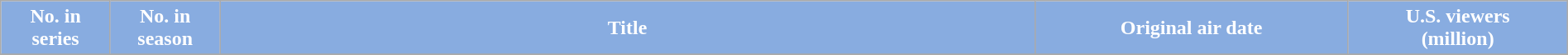<table class="wikitable plainrowheaders" style="width:100%;">
<tr>
<th scope="col" style="background-color: #88ACE0; color: #FFFFFF;" width=7%>No. in<br>series</th>
<th scope="col" style="background-color: #88ACE0; color: #FFFFFF;" width=7%>No. in<br>season</th>
<th scope="col" style="background-color: #88ACE0; color: #FFFFFF;">Title</th>
<th scope="col" style="background-color: #88ACE0; color: #FFFFFF;" width=20%>Original air date</th>
<th scope="col" style="background-color: #88ACE0; color: #FFFFFF;" width=14%>U.S. viewers<br>(million)</th>
</tr>
<tr>
</tr>
</table>
